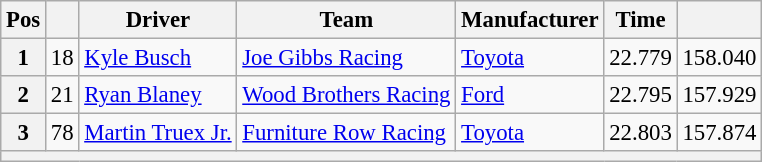<table class="wikitable" style="font-size:95%">
<tr>
<th>Pos</th>
<th></th>
<th>Driver</th>
<th>Team</th>
<th>Manufacturer</th>
<th>Time</th>
<th></th>
</tr>
<tr>
<th>1</th>
<td>18</td>
<td><a href='#'>Kyle Busch</a></td>
<td><a href='#'>Joe Gibbs Racing</a></td>
<td><a href='#'>Toyota</a></td>
<td>22.779</td>
<td>158.040</td>
</tr>
<tr>
<th>2</th>
<td>21</td>
<td><a href='#'>Ryan Blaney</a></td>
<td><a href='#'>Wood Brothers Racing</a></td>
<td><a href='#'>Ford</a></td>
<td>22.795</td>
<td>157.929</td>
</tr>
<tr>
<th>3</th>
<td>78</td>
<td><a href='#'>Martin Truex Jr.</a></td>
<td><a href='#'>Furniture Row Racing</a></td>
<td><a href='#'>Toyota</a></td>
<td>22.803</td>
<td>157.874</td>
</tr>
<tr>
<th colspan="7"></th>
</tr>
</table>
